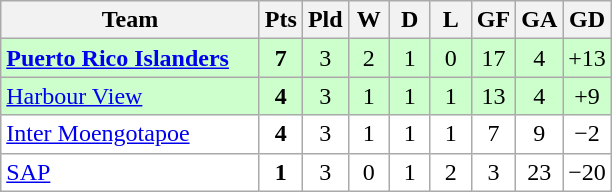<table class="wikitable" style="text-align: center;">
<tr>
<th width="165">Team</th>
<th width="20">Pts</th>
<th width="20">Pld</th>
<th width="20">W</th>
<th width="20">D</th>
<th width="20">L</th>
<th width="20">GF</th>
<th width="20">GA</th>
<th width="20">GD</th>
</tr>
<tr bgcolor=#ccffcc>
<td style="text-align:left;"> <strong><a href='#'>Puerto Rico Islanders</a></strong></td>
<td><strong>7</strong></td>
<td>3</td>
<td>2</td>
<td>1</td>
<td>0</td>
<td>17</td>
<td>4</td>
<td>+13</td>
</tr>
<tr bgcolor=#ccffcc>
<td style="text-align:left;"> <a href='#'>Harbour View</a></td>
<td><strong>4</strong></td>
<td>3</td>
<td>1</td>
<td>1</td>
<td>1</td>
<td>13</td>
<td>4</td>
<td>+9</td>
</tr>
<tr bgcolor=FFFFFF>
<td style="text-align:left;"> <a href='#'>Inter Moengotapoe</a></td>
<td><strong>4</strong></td>
<td>3</td>
<td>1</td>
<td>1</td>
<td>1</td>
<td>7</td>
<td>9</td>
<td>−2</td>
</tr>
<tr bgcolor=FFFFFF>
<td style="text-align:left;"> <a href='#'>SAP</a></td>
<td><strong>1</strong></td>
<td>3</td>
<td>0</td>
<td>1</td>
<td>2</td>
<td>3</td>
<td>23</td>
<td>−20</td>
</tr>
</table>
